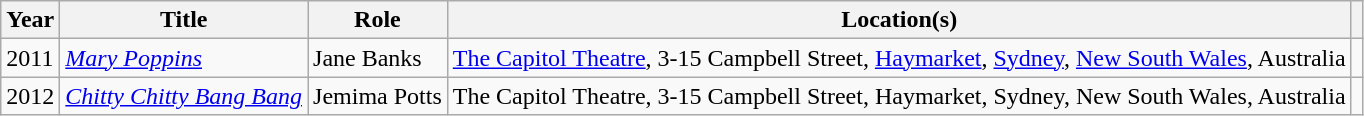<table class="wikitable">
<tr>
<th>Year</th>
<th>Title</th>
<th>Role</th>
<th>Location(s)</th>
<th></th>
</tr>
<tr>
<td>2011</td>
<td><em><a href='#'>Mary Poppins</a></em></td>
<td>Jane Banks</td>
<td><a href='#'>The Capitol Theatre</a>, 3-15 Campbell Street, <a href='#'>Haymarket</a>, <a href='#'>Sydney</a>, <a href='#'>New South Wales</a>, Australia</td>
<td></td>
</tr>
<tr>
<td>2012</td>
<td><em><a href='#'>Chitty Chitty Bang Bang</a></em></td>
<td>Jemima Potts</td>
<td>The Capitol Theatre, 3-15 Campbell Street, Haymarket, Sydney, New South Wales, Australia</td>
<td></td>
</tr>
</table>
